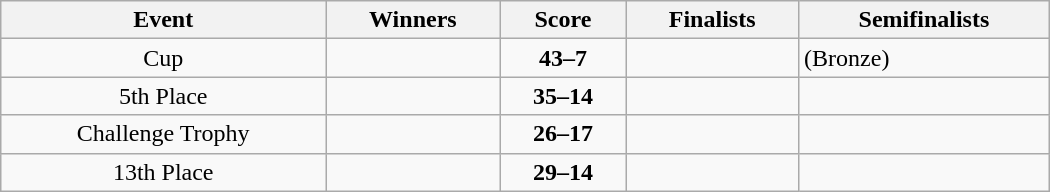<table class="wikitable" width=700 style="text-align: center">
<tr>
<th>Event</th>
<th>Winners</th>
<th>Score</th>
<th>Finalists</th>
<th>Semifinalists</th>
</tr>
<tr>
<td>Cup</td>
<td align=left></td>
<td><strong>43–7</strong></td>
<td align=left></td>
<td align=left> (Bronze)<br></td>
</tr>
<tr>
<td>5th Place</td>
<td align=left></td>
<td><strong>35–14</strong></td>
<td align=left></td>
<td align=left><br></td>
</tr>
<tr>
<td>Challenge Trophy</td>
<td align=left></td>
<td><strong>26–17</strong></td>
<td align=left></td>
<td align=left><br></td>
</tr>
<tr>
<td>13th Place</td>
<td align=left></td>
<td><strong>29–14</strong></td>
<td align=left></td>
<td align=left><br></td>
</tr>
</table>
